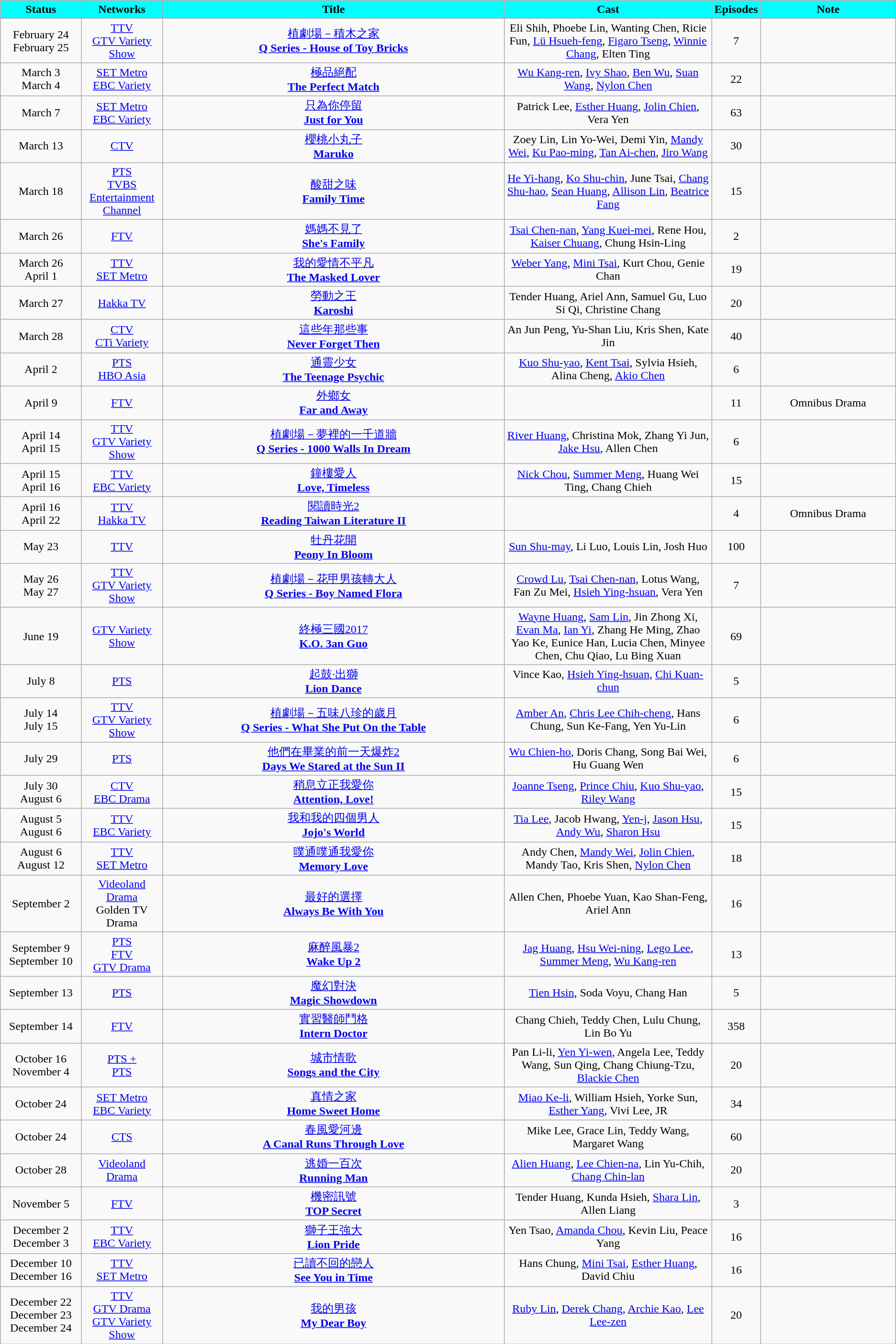<table class="wikitable" style="text-align:center;">
<tr>
<th colspan="1" style="width:9%; background:aqua;">Status</th>
<th colspan="1" style="width:9%; background:aqua;">Networks</th>
<th colspan="1" style="width:38%; background:aqua;">Title</th>
<th colspan="1" style="width:23%; background:aqua;">Cast</th>
<th colspan="1" style="width:5%; background:aqua;">Episodes</th>
<th colspan="1" style="width:15%; background:aqua;">Note</th>
</tr>
<tr>
<td>February 24<br>February 25</td>
<td><a href='#'>TTV</a><br><a href='#'>GTV Variety Show</a></td>
<td><a href='#'>植劇場－積木之家</a><br><strong><a href='#'>Q Series - House of Toy Bricks</a></strong></td>
<td>Eli Shih, Phoebe Lin, Wanting Chen, Ricie Fun, <a href='#'>Lü Hsueh-feng</a>, <a href='#'>Figaro Tseng</a>, <a href='#'>Winnie Chang</a>, Elten Ting</td>
<td>7</td>
<td></td>
</tr>
<tr>
<td>March 3<br>March 4</td>
<td><a href='#'>SET Metro</a><br><a href='#'>EBC Variety</a></td>
<td><a href='#'>極品絕配</a><br><strong><a href='#'>The Perfect Match</a></strong></td>
<td><a href='#'>Wu Kang-ren</a>, <a href='#'>Ivy Shao</a>, <a href='#'>Ben Wu</a>, <a href='#'>Suan Wang</a>, <a href='#'>Nylon Chen</a></td>
<td>22</td>
<td></td>
</tr>
<tr>
<td>March 7</td>
<td><a href='#'>SET Metro</a><br><a href='#'>EBC Variety</a></td>
<td><a href='#'>只為你停留</a><br><strong><a href='#'>Just for You</a></strong></td>
<td>Patrick Lee, <a href='#'>Esther Huang</a>, <a href='#'>Jolin Chien</a>, Vera Yen</td>
<td>63</td>
<td></td>
</tr>
<tr>
<td>March 13</td>
<td><a href='#'>CTV</a></td>
<td><a href='#'>櫻桃小丸子</a><br><strong><a href='#'>Maruko</a></strong></td>
<td>Zoey Lin, Lin Yo-Wei, Demi Yin, <a href='#'>Mandy Wei</a>, <a href='#'>Ku Pao-ming</a>, <a href='#'>Tan Ai-chen</a>, <a href='#'>Jiro Wang</a></td>
<td>30</td>
<td></td>
</tr>
<tr>
<td>March 18</td>
<td><a href='#'>PTS</a><br><a href='#'>TVBS Entertainment Channel</a></td>
<td><a href='#'>酸甜之味</a><br><strong><a href='#'>Family Time</a></strong></td>
<td><a href='#'>He Yi-hang</a>, <a href='#'>Ko Shu-chin</a>, June Tsai, <a href='#'>Chang Shu-hao</a>, <a href='#'>Sean Huang</a>, <a href='#'>Allison Lin</a>, <a href='#'>Beatrice Fang</a></td>
<td>15</td>
<td></td>
</tr>
<tr>
<td>March 26</td>
<td><a href='#'>FTV</a></td>
<td><a href='#'>媽媽不見了</a><br><strong><a href='#'>She's Family</a></strong></td>
<td><a href='#'>Tsai Chen-nan</a>, <a href='#'>Yang Kuei-mei</a>, Rene Hou, <a href='#'>Kaiser Chuang</a>, Chung Hsin-Ling</td>
<td>2</td>
<td></td>
</tr>
<tr>
<td>March 26<br>April 1</td>
<td><a href='#'>TTV</a><br><a href='#'>SET Metro</a></td>
<td><a href='#'>我的愛情不平凡</a><br><strong><a href='#'>The Masked Lover</a></strong></td>
<td><a href='#'>Weber Yang</a>, <a href='#'>Mini Tsai</a>, Kurt Chou, Genie Chan</td>
<td>19</td>
<td></td>
</tr>
<tr>
<td>March 27</td>
<td><a href='#'>Hakka TV</a></td>
<td><a href='#'>勞動之王</a><br><strong><a href='#'>Karoshi</a></strong></td>
<td>Tender Huang, Ariel Ann, Samuel Gu, Luo Si Qi, Christine Chang</td>
<td>20</td>
<td></td>
</tr>
<tr>
<td>March 28</td>
<td><a href='#'>CTV</a><br><a href='#'>CTi Variety</a></td>
<td><a href='#'>這些年那些事</a><br><strong><a href='#'>Never Forget Then</a></strong></td>
<td>An Jun Peng, Yu-Shan Liu, Kris Shen, Kate Jin</td>
<td>40</td>
<td></td>
</tr>
<tr>
<td>April 2</td>
<td><a href='#'>PTS</a><br><a href='#'>HBO Asia</a></td>
<td><a href='#'>通靈少女</a><br><strong><a href='#'>The Teenage Psychic</a></strong></td>
<td><a href='#'>Kuo Shu-yao</a>, <a href='#'>Kent Tsai</a>, Sylvia Hsieh, Alina Cheng, <a href='#'>Akio Chen</a></td>
<td>6</td>
<td></td>
</tr>
<tr>
<td>April 9</td>
<td><a href='#'>FTV</a></td>
<td><a href='#'>外鄉女</a><br><strong><a href='#'>Far and Away</a></strong></td>
<td></td>
<td>11</td>
<td>Omnibus Drama</td>
</tr>
<tr>
<td>April 14<br>April 15</td>
<td><a href='#'>TTV</a><br><a href='#'>GTV Variety Show</a></td>
<td><a href='#'>植劇場－夢裡的一千道牆</a><br><strong><a href='#'>Q Series - 1000 Walls In Dream</a></strong></td>
<td><a href='#'>River Huang</a>, Christina Mok, Zhang Yi Jun, <a href='#'>Jake Hsu</a>, Allen Chen</td>
<td>6</td>
<td></td>
</tr>
<tr>
<td>April 15<br>April 16</td>
<td><a href='#'>TTV</a><br><a href='#'>EBC Variety</a></td>
<td><a href='#'>鐘樓愛人</a><br><strong><a href='#'>Love, Timeless</a></strong></td>
<td><a href='#'>Nick Chou</a>, <a href='#'>Summer Meng</a>, Huang Wei Ting, Chang Chieh</td>
<td>15</td>
<td></td>
</tr>
<tr>
<td>April 16<br>April 22</td>
<td><a href='#'>TTV</a><br><a href='#'>Hakka TV</a></td>
<td><a href='#'>閱讀時光2</a><br><strong><a href='#'>Reading Taiwan Literature II</a></strong></td>
<td></td>
<td>4</td>
<td>Omnibus Drama</td>
</tr>
<tr>
<td>May 23</td>
<td><a href='#'>TTV</a></td>
<td><a href='#'>牡丹花開</a><br><strong><a href='#'>Peony In Bloom</a></strong></td>
<td><a href='#'>Sun Shu-may</a>, Li Luo, Louis Lin, Josh Huo</td>
<td>100</td>
<td></td>
</tr>
<tr>
<td>May 26<br>May 27</td>
<td><a href='#'>TTV</a><br><a href='#'>GTV Variety Show</a></td>
<td><a href='#'>植劇場－花甲男孩轉大人</a><br><strong><a href='#'>Q Series - Boy Named Flora</a></strong></td>
<td><a href='#'>Crowd Lu</a>, <a href='#'>Tsai Chen-nan</a>, Lotus Wang, Fan Zu Mei, <a href='#'>Hsieh Ying-hsuan</a>, Vera Yen</td>
<td>7</td>
<td></td>
</tr>
<tr>
<td>June 19</td>
<td><a href='#'>GTV Variety Show</a></td>
<td><a href='#'>終極三國2017</a><br><strong><a href='#'>K.O. 3an Guo</a></strong></td>
<td><a href='#'>Wayne Huang</a>, <a href='#'>Sam Lin</a>, Jin Zhong Xi, <a href='#'>Evan Ma</a>, <a href='#'>Ian Yi</a>, Zhang He Ming, Zhao Yao Ke, Eunice Han, Lucia Chen, Minyee Chen, Chu Qiao, Lu Bing Xuan</td>
<td>69</td>
<td></td>
</tr>
<tr>
<td>July 8</td>
<td><a href='#'>PTS</a></td>
<td><a href='#'>起鼓·出獅</a><br><strong><a href='#'>Lion Dance</a></strong></td>
<td>Vince Kao, <a href='#'>Hsieh Ying-hsuan</a>, <a href='#'>Chi Kuan-chun</a></td>
<td>5</td>
<td></td>
</tr>
<tr>
<td>July 14<br>July 15</td>
<td><a href='#'>TTV</a><br><a href='#'>GTV Variety Show</a></td>
<td><a href='#'>植劇場－五味八珍的歲月</a><br><strong><a href='#'>Q Series - What She Put On the Table</a></strong></td>
<td><a href='#'>Amber An</a>, <a href='#'>Chris Lee Chih-cheng</a>, Hans Chung, Sun Ke-Fang, Yen Yu-Lin</td>
<td>6</td>
<td></td>
</tr>
<tr>
<td>July 29</td>
<td><a href='#'>PTS</a></td>
<td><a href='#'>他們在畢業的前一天爆炸2</a><br><strong><a href='#'>Days We Stared at the Sun II</a></strong></td>
<td><a href='#'>Wu Chien-ho</a>, Doris Chang, Song Bai Wei, Hu Guang Wen</td>
<td>6</td>
<td></td>
</tr>
<tr>
<td>July 30<br>August 6</td>
<td><a href='#'>CTV</a><br><a href='#'>EBC Drama</a></td>
<td><a href='#'>稍息立正我愛你</a><br><strong><a href='#'>Attention, Love!</a></strong></td>
<td><a href='#'>Joanne Tseng</a>, <a href='#'>Prince Chiu</a>, <a href='#'>Kuo Shu-yao</a>, <a href='#'>Riley Wang</a></td>
<td>15</td>
<td></td>
</tr>
<tr>
<td>August 5<br>August 6</td>
<td><a href='#'>TTV</a><br><a href='#'>EBC Variety</a></td>
<td><a href='#'>我和我的四個男人</a><br><strong><a href='#'>Jojo's World</a></strong></td>
<td><a href='#'>Tia Lee</a>, Jacob Hwang, <a href='#'>Yen-j</a>, <a href='#'>Jason Hsu</a>, <a href='#'>Andy Wu</a>, <a href='#'>Sharon Hsu</a></td>
<td>15</td>
<td></td>
</tr>
<tr>
<td>August 6<br>August 12</td>
<td><a href='#'>TTV</a><br><a href='#'>SET Metro</a></td>
<td><a href='#'>噗通噗通我愛你</a><br><strong><a href='#'>Memory Love</a></strong></td>
<td>Andy Chen, <a href='#'>Mandy Wei</a>, <a href='#'>Jolin Chien</a>, Mandy Tao, Kris Shen, <a href='#'>Nylon Chen</a></td>
<td>18</td>
<td></td>
</tr>
<tr>
<td>September 2</td>
<td><a href='#'>Videoland Drama</a><br>Golden TV Drama</td>
<td><a href='#'>最好的選擇</a><br><strong><a href='#'>Always Be With You</a></strong></td>
<td>Allen Chen, Phoebe Yuan, Kao Shan-Feng, Ariel Ann</td>
<td>16</td>
<td></td>
</tr>
<tr>
<td>September 9<br>September 10</td>
<td><a href='#'>PTS</a><br><a href='#'>FTV</a><br><a href='#'>GTV Drama</a></td>
<td><a href='#'>麻醉風暴2</a><br><strong><a href='#'>Wake Up 2</a></strong></td>
<td><a href='#'>Jag Huang</a>, <a href='#'>Hsu Wei-ning</a>, <a href='#'>Lego Lee</a>, <a href='#'>Summer Meng</a>, <a href='#'>Wu Kang-ren</a></td>
<td>13</td>
<td></td>
</tr>
<tr>
<td>September 13</td>
<td><a href='#'>PTS</a></td>
<td><a href='#'>魔幻對決</a><br><strong><a href='#'>Magic Showdown</a></strong></td>
<td><a href='#'>Tien Hsin</a>, Soda Voyu, Chang Han</td>
<td>5</td>
<td></td>
</tr>
<tr>
<td>September 14</td>
<td><a href='#'>FTV</a></td>
<td><a href='#'>實習醫師鬥格</a><br><strong><a href='#'>Intern Doctor</a></strong></td>
<td>Chang Chieh, Teddy Chen, Lulu Chung, Lin Bo Yu</td>
<td>358</td>
</tr>
<tr>
<td>October 16<br>November 4</td>
<td><a href='#'>PTS +</a><br><a href='#'>PTS</a></td>
<td><a href='#'>城市情歌</a><br><strong><a href='#'>Songs and the City</a></strong></td>
<td>Pan Li-li, <a href='#'>Yen Yi-wen</a>, Angela Lee, Teddy Wang, Sun Qing, Chang Chiung-Tzu, <a href='#'>Blackie Chen</a></td>
<td>20</td>
<td></td>
</tr>
<tr>
<td>October 24</td>
<td><a href='#'>SET Metro</a><br><a href='#'>EBC Variety</a></td>
<td><a href='#'>真情之家</a><br><strong><a href='#'>Home Sweet Home</a></strong></td>
<td><a href='#'>Miao Ke-li</a>, William Hsieh, Yorke Sun, <a href='#'>Esther Yang</a>, Vivi Lee, JR</td>
<td>34</td>
<td></td>
</tr>
<tr>
<td>October 24</td>
<td><a href='#'>CTS</a></td>
<td><a href='#'>春風愛河邊</a><br><strong><a href='#'>A Canal Runs Through Love</a></strong></td>
<td>Mike Lee, Grace Lin, Teddy Wang, Margaret Wang</td>
<td>60</td>
<td></td>
</tr>
<tr>
<td>October 28</td>
<td><a href='#'>Videoland Drama</a></td>
<td><a href='#'>逃婚一百次</a><br><strong><a href='#'>Running Man</a></strong></td>
<td><a href='#'>Alien Huang</a>, <a href='#'>Lee Chien-na</a>, Lin Yu-Chih, <a href='#'>Chang Chin-lan</a></td>
<td>20</td>
<td></td>
</tr>
<tr>
<td>November 5</td>
<td><a href='#'>FTV</a></td>
<td><a href='#'>機密訊號</a><br><strong><a href='#'>TOP Secret</a></strong></td>
<td>Tender Huang, Kunda Hsieh, <a href='#'>Shara Lin</a>, Allen Liang</td>
<td>3</td>
<td></td>
</tr>
<tr>
<td>December 2<br>December 3</td>
<td><a href='#'>TTV</a><br><a href='#'>EBC Variety</a></td>
<td><a href='#'>獅子王強大</a><br><strong><a href='#'>Lion Pride</a></strong></td>
<td>Yen Tsao, <a href='#'>Amanda Chou</a>, Kevin Liu, Peace Yang</td>
<td>16</td>
<td></td>
</tr>
<tr>
<td>December 10<br>December 16</td>
<td><a href='#'>TTV</a><br><a href='#'>SET Metro</a></td>
<td><a href='#'>已讀不回的戀人</a><br><strong><a href='#'>See You in Time</a></strong></td>
<td>Hans Chung, <a href='#'>Mini Tsai</a>, <a href='#'>Esther Huang</a>, David Chiu</td>
<td>16</td>
<td></td>
</tr>
<tr>
<td>December 22<br>December 23<br>December 24</td>
<td><a href='#'>TTV</a><br><a href='#'>GTV Drama</a><br><a href='#'>GTV Variety Show</a></td>
<td><a href='#'>我的男孩</a><br><strong><a href='#'>My Dear Boy</a></strong></td>
<td><a href='#'>Ruby Lin</a>, <a href='#'>Derek Chang</a>, <a href='#'>Archie Kao</a>, <a href='#'>Lee Lee-zen</a></td>
<td>20</td>
<td></td>
</tr>
</table>
